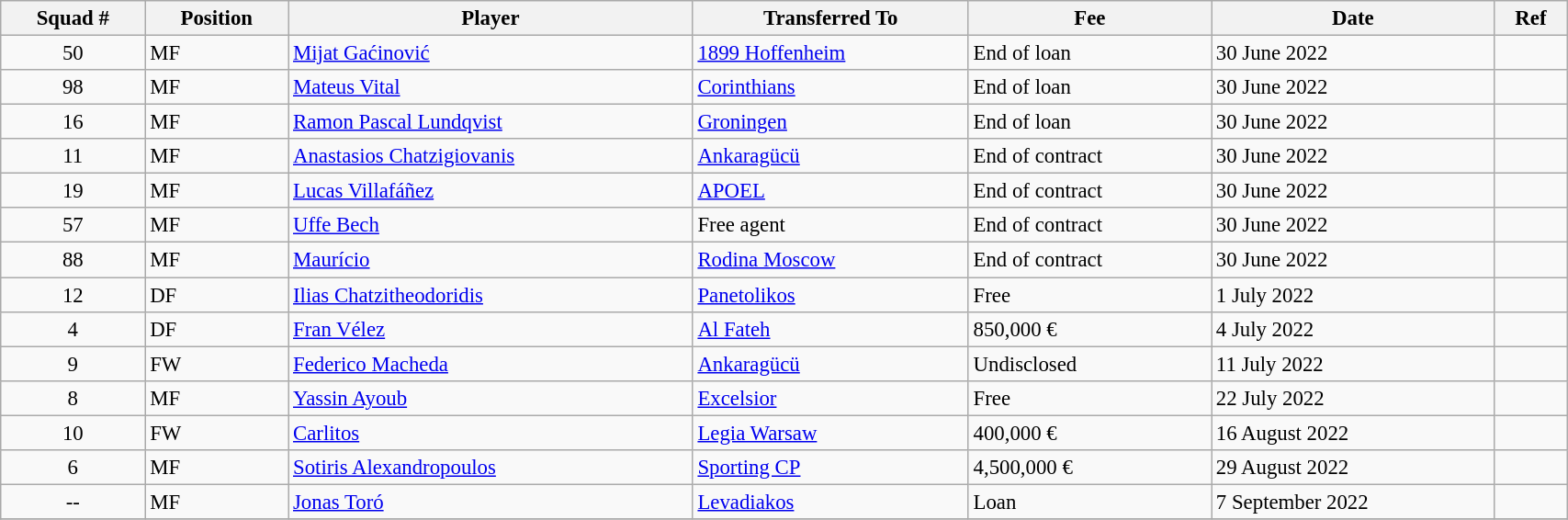<table class="wikitable sortable" style="width:90%; text-align:center; font-size:95%; text-align:left;">
<tr>
<th><strong>Squad #</strong></th>
<th><strong>Position</strong></th>
<th><strong>Player</strong></th>
<th><strong>Transferred To</strong></th>
<th><strong>Fee</strong></th>
<th><strong>Date</strong></th>
<th><strong>Ref</strong></th>
</tr>
<tr>
<td align="center">50</td>
<td>MF</td>
<td> <a href='#'>Mijat Gaćinović</a></td>
<td> <a href='#'>1899 Hoffenheim</a></td>
<td>End of loan</td>
<td>30 June 2022</td>
<td></td>
</tr>
<tr>
<td align="center">98</td>
<td>MF</td>
<td> <a href='#'>Mateus Vital</a></td>
<td> <a href='#'>Corinthians</a></td>
<td>End of loan</td>
<td>30 June 2022</td>
<td></td>
</tr>
<tr>
<td align="center">16</td>
<td>MF</td>
<td> <a href='#'>Ramon Pascal Lundqvist</a></td>
<td> <a href='#'>Groningen</a></td>
<td>End of loan</td>
<td>30 June 2022</td>
<td></td>
</tr>
<tr>
<td align="center">11</td>
<td>MF</td>
<td> <a href='#'>Anastasios Chatzigiovanis</a></td>
<td> <a href='#'>Ankaragücü</a></td>
<td>End of contract</td>
<td>30 June 2022</td>
<td></td>
</tr>
<tr>
<td align="center">19</td>
<td>MF</td>
<td> <a href='#'>Lucas Villafáñez</a></td>
<td> <a href='#'>APOEL</a></td>
<td>End of contract</td>
<td>30 June 2022</td>
<td></td>
</tr>
<tr>
<td align="center">57</td>
<td>MF</td>
<td> <a href='#'>Uffe Bech</a></td>
<td>Free agent</td>
<td>End of contract</td>
<td>30 June 2022</td>
<td></td>
</tr>
<tr>
<td align="center">88</td>
<td>MF</td>
<td> <a href='#'>Maurício</a></td>
<td> <a href='#'>Rodina Moscow</a></td>
<td>End of contract</td>
<td>30 June 2022</td>
<td></td>
</tr>
<tr>
<td align="center">12</td>
<td>DF</td>
<td> <a href='#'>Ilias Chatzitheodoridis</a></td>
<td> <a href='#'>Panetolikos</a></td>
<td>Free</td>
<td>1 July 2022</td>
<td></td>
</tr>
<tr>
<td align="center">4</td>
<td>DF</td>
<td> <a href='#'>Fran Vélez</a></td>
<td> <a href='#'>Al Fateh</a></td>
<td>850,000 €</td>
<td>4 July 2022</td>
<td></td>
</tr>
<tr>
<td align="center">9</td>
<td>FW</td>
<td> <a href='#'>Federico Macheda</a></td>
<td> <a href='#'>Ankaragücü</a></td>
<td>Undisclosed</td>
<td>11 July 2022</td>
<td></td>
</tr>
<tr>
<td align="center">8</td>
<td>MF</td>
<td> <a href='#'>Yassin Ayoub</a></td>
<td> <a href='#'>Excelsior</a></td>
<td>Free</td>
<td>22 July 2022</td>
<td></td>
</tr>
<tr>
<td align="center">10</td>
<td>FW</td>
<td> <a href='#'>Carlitos</a></td>
<td> <a href='#'>Legia Warsaw</a></td>
<td>400,000 €</td>
<td>16 August 2022</td>
<td></td>
</tr>
<tr>
<td align="center">6</td>
<td>MF</td>
<td> <a href='#'>Sotiris Alexandropoulos</a></td>
<td> <a href='#'>Sporting CP</a></td>
<td>4,500,000 €</td>
<td>29 August 2022</td>
<td></td>
</tr>
<tr>
<td align="center">--</td>
<td>MF</td>
<td> <a href='#'>Jonas Toró</a></td>
<td> <a href='#'>Levadiakos</a></td>
<td>Loan</td>
<td>7 September 2022</td>
<td></td>
</tr>
<tr>
</tr>
</table>
